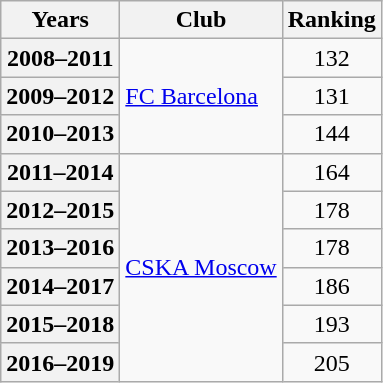<table class="wikitable sortable" style="text-align:center;">
<tr>
<th>Years</th>
<th>Club</th>
<th>Ranking</th>
</tr>
<tr>
<th>2008–2011</th>
<td rowspan=3 align=left> <a href='#'>FC Barcelona</a></td>
<td>132</td>
</tr>
<tr>
<th>2009–2012</th>
<td>131</td>
</tr>
<tr>
<th>2010–2013</th>
<td>144</td>
</tr>
<tr>
<th>2011–2014</th>
<td rowspan=6 align=left> <a href='#'>CSKA Moscow</a></td>
<td>164</td>
</tr>
<tr>
<th>2012–2015</th>
<td>178</td>
</tr>
<tr>
<th>2013–2016</th>
<td>178</td>
</tr>
<tr>
<th>2014–2017</th>
<td>186</td>
</tr>
<tr>
<th>2015–2018</th>
<td>193</td>
</tr>
<tr>
<th>2016–2019</th>
<td>205</td>
</tr>
</table>
